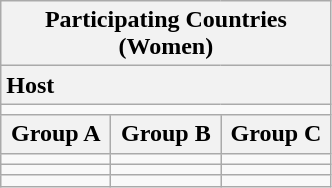<table class="wikitable" style= "text-align: left; Width:17.5%">
<tr>
<th colspan= 3>Participating Countries (Women)</th>
</tr>
<tr>
<th colspan= 3 style= "text-align: left">Host</th>
</tr>
<tr>
<td colspan= 3></td>
</tr>
<tr>
<th width=10%>Group A</th>
<th width=10%>Group B</th>
<th width=10%>Group C</th>
</tr>
<tr>
<td></td>
<td></td>
<td></td>
</tr>
<tr>
<td></td>
<td></td>
<td></td>
</tr>
<tr>
<td></td>
<td></td>
<td></td>
</tr>
</table>
